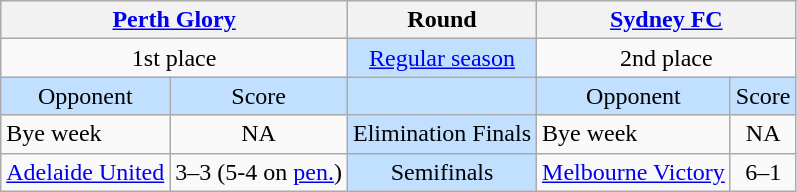<table class="wikitable" style="text-align:center">
<tr>
<th colspan=2><a href='#'>Perth Glory</a></th>
<th>Round</th>
<th colspan=2><a href='#'>Sydney FC</a></th>
</tr>
<tr>
<td colspan=2 valign=top>1st place<br></td>
<td style="background:#c1e0ff"><a href='#'>Regular season</a></td>
<td colspan=2 valign=top>2nd place<br></td>
</tr>
<tr style="background:#c1e0ff">
<td>Opponent</td>
<td>Score</td>
<td></td>
<td>Opponent</td>
<td>Score</td>
</tr>
<tr>
<td align=left>Bye week</td>
<td>NA</td>
<td style="background:#c1e0ff">Elimination Finals</td>
<td align=left>Bye week</td>
<td>NA</td>
</tr>
<tr>
<td align=left><a href='#'>Adelaide United</a></td>
<td>3–3 (5-4 on <a href='#'>pen.</a>)</td>
<td style="background:#c1e0ff">Semifinals</td>
<td align=left><a href='#'>Melbourne Victory</a></td>
<td>6–1</td>
</tr>
</table>
